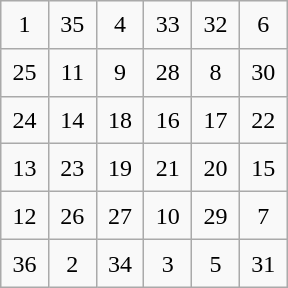<table class="wikitable" style="margin-left:auto;margin-right:auto;text-align:center;width:12em;height:12em;table-layout:fixed;">
<tr>
<td>1</td>
<td>35</td>
<td>4</td>
<td>33</td>
<td>32</td>
<td>6</td>
</tr>
<tr>
<td>25</td>
<td>11</td>
<td>9</td>
<td>28</td>
<td>8</td>
<td>30</td>
</tr>
<tr>
<td>24</td>
<td>14</td>
<td>18</td>
<td>16</td>
<td>17</td>
<td>22</td>
</tr>
<tr>
<td>13</td>
<td>23</td>
<td>19</td>
<td>21</td>
<td>20</td>
<td>15</td>
</tr>
<tr>
<td>12</td>
<td>26</td>
<td>27</td>
<td>10</td>
<td>29</td>
<td>7</td>
</tr>
<tr>
<td>36</td>
<td>2</td>
<td>34</td>
<td>3</td>
<td>5</td>
<td>31</td>
</tr>
</table>
